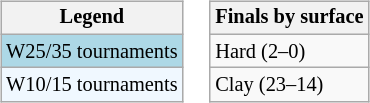<table>
<tr valign=top>
<td><br><table class=wikitable style="font-size:85%">
<tr>
<th>Legend</th>
</tr>
<tr style="background:lightblue;">
<td>W25/35 tournaments</td>
</tr>
<tr style="background:#f0f8ff;">
<td>W10/15 tournaments</td>
</tr>
</table>
</td>
<td><br><table class=wikitable style="font-size:85%">
<tr>
<th>Finals by surface</th>
</tr>
<tr>
<td>Hard (2–0)</td>
</tr>
<tr>
<td>Clay (23–14)</td>
</tr>
</table>
</td>
</tr>
</table>
